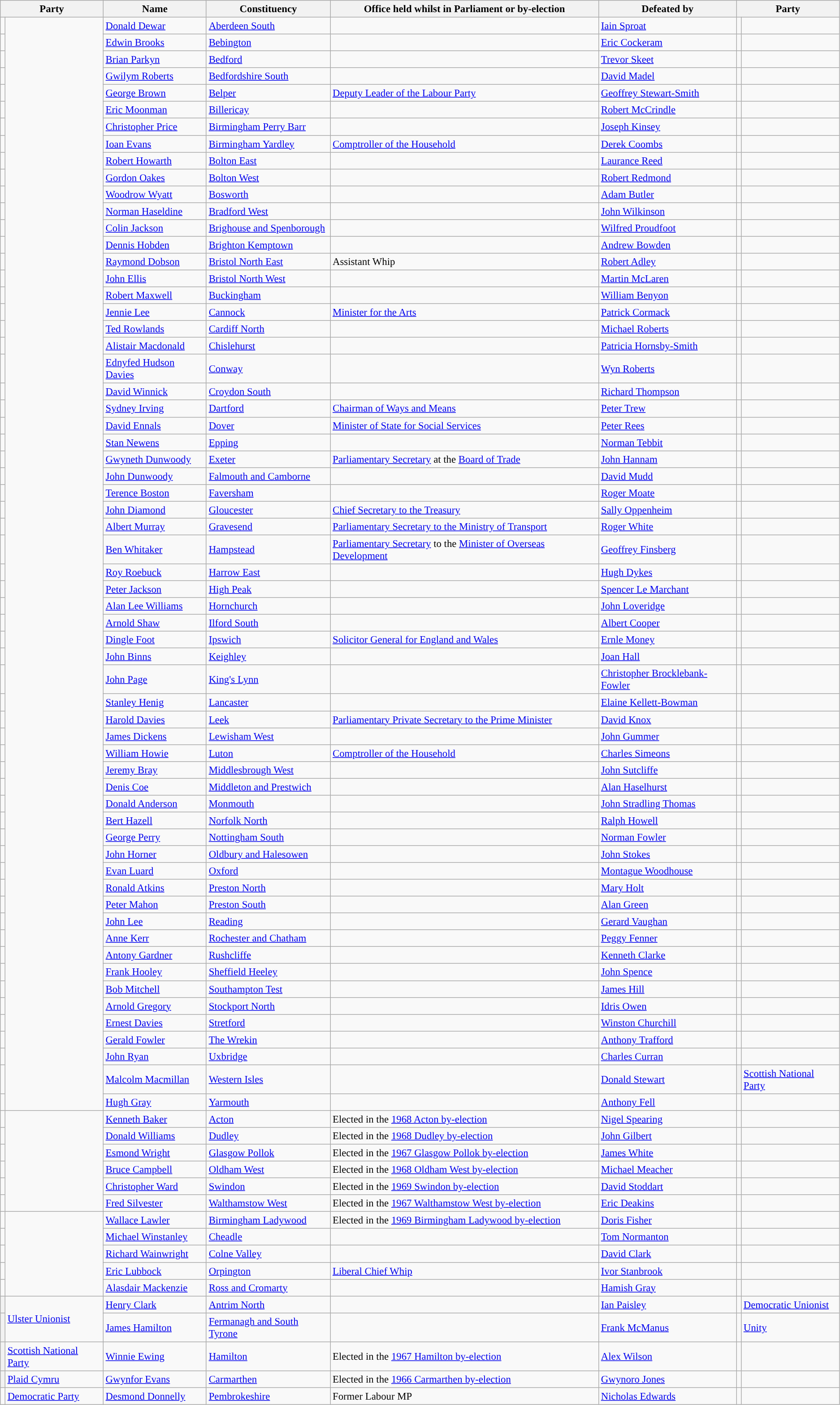<table class="wikitable sortable" style="font-size: 95%;">
<tr>
<th colspan="2">Party</th>
<th>Name</th>
<th>Constituency</th>
<th>Office held whilst in Parliament or by-election</th>
<th>Defeated by</th>
<th colspan="2">Party</th>
</tr>
<tr>
<td rowspan="1" style="background-color: "></td>
<td rowspan="62"></td>
<td><a href='#'>Donald Dewar</a></td>
<td><a href='#'>Aberdeen South</a></td>
<td></td>
<td><a href='#'>Iain Sproat</a></td>
<td style="background-color: "></td>
<td></td>
</tr>
<tr>
<td rowspan="1" style="background-color: "></td>
<td><a href='#'>Edwin Brooks</a></td>
<td><a href='#'>Bebington</a></td>
<td></td>
<td><a href='#'>Eric Cockeram</a></td>
<td style="background-color: "></td>
<td></td>
</tr>
<tr>
<td rowspan="1" style="background-color: "></td>
<td><a href='#'>Brian Parkyn</a></td>
<td><a href='#'>Bedford</a></td>
<td></td>
<td><a href='#'>Trevor Skeet</a></td>
<td style="background-color: "></td>
<td></td>
</tr>
<tr>
<td rowspan="1" style="background-color: "></td>
<td><a href='#'>Gwilym Roberts</a></td>
<td><a href='#'>Bedfordshire South</a></td>
<td></td>
<td><a href='#'>David Madel</a></td>
<td style="background-color: "></td>
<td></td>
</tr>
<tr>
<td rowspan="1" style="background-color: "></td>
<td><a href='#'>George Brown</a></td>
<td><a href='#'>Belper</a></td>
<td><a href='#'>Deputy Leader of the Labour Party</a></td>
<td><a href='#'>Geoffrey Stewart-Smith</a></td>
<td style="background-color: "></td>
<td></td>
</tr>
<tr>
<td rowspan="1" style="background-color: "></td>
<td><a href='#'>Eric Moonman</a></td>
<td><a href='#'>Billericay</a></td>
<td></td>
<td><a href='#'>Robert McCrindle</a></td>
<td style="background-color: "></td>
<td></td>
</tr>
<tr>
<td rowspan="1" style="background-color: "></td>
<td><a href='#'>Christopher Price</a></td>
<td><a href='#'>Birmingham Perry Barr</a></td>
<td></td>
<td><a href='#'>Joseph Kinsey</a></td>
<td style="background-color: "></td>
<td></td>
</tr>
<tr>
<td rowspan="1" style="background-color: "></td>
<td><a href='#'>Ioan Evans</a></td>
<td><a href='#'>Birmingham Yardley</a></td>
<td><a href='#'>Comptroller of the Household</a></td>
<td><a href='#'>Derek Coombs</a></td>
<td style="background-color: "></td>
<td></td>
</tr>
<tr>
<td rowspan="1" style="background-color: "></td>
<td><a href='#'>Robert Howarth</a></td>
<td><a href='#'>Bolton East</a></td>
<td></td>
<td><a href='#'>Laurance Reed</a></td>
<td style="background-color: "></td>
<td></td>
</tr>
<tr>
<td rowspan="1" style="background-color: "></td>
<td><a href='#'>Gordon Oakes</a></td>
<td><a href='#'>Bolton West</a></td>
<td></td>
<td><a href='#'>Robert Redmond</a></td>
<td style="background-color: "></td>
<td></td>
</tr>
<tr>
<td rowspan="1" style="background-color: "></td>
<td><a href='#'>Woodrow Wyatt</a></td>
<td><a href='#'>Bosworth</a></td>
<td></td>
<td><a href='#'>Adam Butler</a></td>
<td style="background-color: "></td>
<td></td>
</tr>
<tr>
<td rowspan="1" style="background-color: "></td>
<td><a href='#'>Norman Haseldine</a></td>
<td><a href='#'>Bradford West</a></td>
<td></td>
<td><a href='#'>John Wilkinson</a></td>
<td style="background-color: "></td>
<td></td>
</tr>
<tr>
<td rowspan="1" style="background-color: "></td>
<td><a href='#'>Colin Jackson</a></td>
<td><a href='#'>Brighouse and Spenborough</a></td>
<td></td>
<td><a href='#'>Wilfred Proudfoot</a></td>
<td style="background-color: "></td>
<td></td>
</tr>
<tr>
<td rowspan="1" style="background-color: "></td>
<td><a href='#'>Dennis Hobden</a></td>
<td><a href='#'>Brighton Kemptown</a></td>
<td></td>
<td><a href='#'>Andrew Bowden</a></td>
<td style="background-color: "></td>
<td></td>
</tr>
<tr>
<td rowspan="1" style="background-color: "></td>
<td><a href='#'>Raymond Dobson</a></td>
<td><a href='#'>Bristol North East</a></td>
<td>Assistant Whip</td>
<td><a href='#'>Robert Adley</a></td>
<td style="background-color: "></td>
<td></td>
</tr>
<tr>
<td rowspan="1" style="background-color: "></td>
<td><a href='#'>John Ellis</a></td>
<td><a href='#'>Bristol North West</a></td>
<td></td>
<td><a href='#'>Martin McLaren</a></td>
<td style="background-color: "></td>
<td></td>
</tr>
<tr>
<td rowspan="1" style="background-color: "></td>
<td><a href='#'>Robert Maxwell</a></td>
<td><a href='#'>Buckingham</a></td>
<td></td>
<td><a href='#'>William Benyon</a></td>
<td style="background-color: "></td>
<td></td>
</tr>
<tr>
<td rowspan="1" style="background-color: "></td>
<td><a href='#'>Jennie Lee</a></td>
<td><a href='#'>Cannock</a></td>
<td><a href='#'>Minister for the Arts</a></td>
<td><a href='#'>Patrick Cormack</a></td>
<td style="background-color: "></td>
<td></td>
</tr>
<tr>
<td rowspan="1" style="background-color: "></td>
<td><a href='#'>Ted Rowlands</a></td>
<td><a href='#'>Cardiff North</a></td>
<td></td>
<td><a href='#'>Michael Roberts</a></td>
<td style="background-color: "></td>
<td></td>
</tr>
<tr>
<td rowspan="1" style="background-color: "></td>
<td><a href='#'>Alistair Macdonald</a></td>
<td><a href='#'>Chislehurst</a></td>
<td></td>
<td><a href='#'>Patricia Hornsby-Smith</a></td>
<td style="background-color: "></td>
<td></td>
</tr>
<tr>
<td rowspan="1" style="background-color: "></td>
<td><a href='#'>Ednyfed Hudson Davies</a></td>
<td><a href='#'>Conway</a></td>
<td></td>
<td><a href='#'>Wyn Roberts</a></td>
<td style="background-color: "></td>
<td></td>
</tr>
<tr>
<td rowspan="1" style="background-color: "></td>
<td><a href='#'>David Winnick</a></td>
<td><a href='#'>Croydon South</a></td>
<td></td>
<td><a href='#'>Richard Thompson</a></td>
<td style="background-color: "></td>
<td></td>
</tr>
<tr>
<td rowspan="1" style="background-color: "></td>
<td><a href='#'>Sydney Irving</a></td>
<td><a href='#'>Dartford</a></td>
<td><a href='#'>Chairman of Ways and Means</a></td>
<td><a href='#'>Peter Trew</a></td>
<td style="background-color: "></td>
<td></td>
</tr>
<tr>
<td rowspan="1" style="background-color: "></td>
<td><a href='#'>David Ennals</a></td>
<td><a href='#'>Dover</a></td>
<td><a href='#'>Minister of State for Social Services</a></td>
<td><a href='#'>Peter Rees</a></td>
<td style="background-color: "></td>
<td></td>
</tr>
<tr>
<td rowspan="1" style="background-color: "></td>
<td><a href='#'>Stan Newens</a></td>
<td><a href='#'>Epping</a></td>
<td></td>
<td><a href='#'>Norman Tebbit</a></td>
<td style="background-color: "></td>
<td></td>
</tr>
<tr>
<td rowspan="1" style="background-color: "></td>
<td><a href='#'>Gwyneth Dunwoody</a></td>
<td><a href='#'>Exeter</a></td>
<td><a href='#'>Parliamentary Secretary</a> at the <a href='#'>Board of Trade</a></td>
<td><a href='#'>John Hannam</a></td>
<td style="background-color: "></td>
<td></td>
</tr>
<tr>
<td rowspan="1" style="background-color: "></td>
<td><a href='#'>John Dunwoody</a></td>
<td><a href='#'>Falmouth and Camborne</a></td>
<td></td>
<td><a href='#'>David Mudd</a></td>
<td style="background-color: "></td>
<td></td>
</tr>
<tr>
<td rowspan="1" style="background-color: "></td>
<td><a href='#'>Terence Boston</a></td>
<td><a href='#'>Faversham</a></td>
<td></td>
<td><a href='#'>Roger Moate</a></td>
<td style="background-color: "></td>
<td></td>
</tr>
<tr>
<td rowspan="1" style="background-color: "></td>
<td><a href='#'>John Diamond</a></td>
<td><a href='#'>Gloucester</a></td>
<td><a href='#'>Chief Secretary to the Treasury</a></td>
<td><a href='#'>Sally Oppenheim</a></td>
<td style="background-color: "></td>
<td></td>
</tr>
<tr>
<td rowspan="1" style="background-color: "></td>
<td><a href='#'>Albert Murray</a></td>
<td><a href='#'>Gravesend</a></td>
<td><a href='#'>Parliamentary Secretary to the Ministry of Transport</a></td>
<td><a href='#'>Roger White</a></td>
<td style="background-color: "></td>
<td></td>
</tr>
<tr>
<td rowspan="1" style="background-color: "></td>
<td><a href='#'>Ben Whitaker</a></td>
<td><a href='#'>Hampstead</a></td>
<td><a href='#'>Parliamentary Secretary</a> to the <a href='#'>Minister of Overseas Development</a></td>
<td><a href='#'>Geoffrey Finsberg</a></td>
<td style="background-color: "></td>
<td></td>
</tr>
<tr>
<td rowspan="1" style="background-color: "></td>
<td><a href='#'>Roy Roebuck</a></td>
<td><a href='#'>Harrow East</a></td>
<td></td>
<td><a href='#'>Hugh Dykes</a></td>
<td style="background-color: "></td>
<td></td>
</tr>
<tr>
<td rowspan="1" style="background-color: "></td>
<td><a href='#'>Peter Jackson</a></td>
<td><a href='#'>High Peak</a></td>
<td></td>
<td><a href='#'>Spencer Le Marchant</a></td>
<td style="background-color: "></td>
<td></td>
</tr>
<tr>
<td rowspan="1" style="background-color: "></td>
<td><a href='#'>Alan Lee Williams</a></td>
<td><a href='#'>Hornchurch</a></td>
<td></td>
<td><a href='#'>John Loveridge</a></td>
<td style="background-color: "></td>
<td></td>
</tr>
<tr>
<td rowspan="1" style="background-color: "></td>
<td><a href='#'>Arnold Shaw</a></td>
<td><a href='#'>Ilford South</a></td>
<td></td>
<td><a href='#'>Albert Cooper</a></td>
<td style="background-color: "></td>
<td></td>
</tr>
<tr>
<td rowspan="1" style="background-color: "></td>
<td><a href='#'>Dingle Foot</a></td>
<td><a href='#'>Ipswich</a></td>
<td><a href='#'>Solicitor General for England and Wales</a></td>
<td><a href='#'>Ernle Money</a></td>
<td style="background-color: "></td>
<td></td>
</tr>
<tr>
<td rowspan="1" style="background-color: "></td>
<td><a href='#'>John Binns</a></td>
<td><a href='#'>Keighley</a></td>
<td></td>
<td><a href='#'>Joan Hall</a></td>
<td style="background-color: "></td>
<td></td>
</tr>
<tr>
<td rowspan="1" style="background-color: "></td>
<td><a href='#'>John Page</a></td>
<td><a href='#'>King's Lynn</a></td>
<td></td>
<td><a href='#'>Christopher Brocklebank-Fowler</a></td>
<td style="background-color: "></td>
<td></td>
</tr>
<tr>
<td rowspan="1" style="background-color: "></td>
<td><a href='#'>Stanley Henig</a></td>
<td><a href='#'>Lancaster</a></td>
<td></td>
<td><a href='#'>Elaine Kellett-Bowman</a></td>
<td style="background-color: "></td>
<td></td>
</tr>
<tr>
<td rowspan="1" style="background-color: "></td>
<td><a href='#'>Harold Davies</a></td>
<td><a href='#'>Leek</a></td>
<td><a href='#'>Parliamentary Private Secretary to the Prime Minister</a></td>
<td><a href='#'>David Knox</a></td>
<td style="background-color: "></td>
<td></td>
</tr>
<tr>
<td rowspan="1" style="background-color: "></td>
<td><a href='#'>James Dickens</a></td>
<td><a href='#'>Lewisham West</a></td>
<td></td>
<td><a href='#'>John Gummer</a></td>
<td style="background-color: "></td>
<td></td>
</tr>
<tr>
<td rowspan="1" style="background-color: "></td>
<td><a href='#'>William Howie</a></td>
<td><a href='#'>Luton</a></td>
<td><a href='#'>Comptroller of the Household</a></td>
<td><a href='#'>Charles Simeons</a></td>
<td style="background-color: "></td>
<td></td>
</tr>
<tr>
<td rowspan="1" style="background-color: "></td>
<td><a href='#'>Jeremy Bray</a></td>
<td><a href='#'>Middlesbrough West</a></td>
<td></td>
<td><a href='#'>John Sutcliffe</a></td>
<td style="background-color: "></td>
<td></td>
</tr>
<tr>
<td rowspan="1" style="background-color: "></td>
<td><a href='#'>Denis Coe</a></td>
<td><a href='#'>Middleton and Prestwich</a></td>
<td></td>
<td><a href='#'>Alan Haselhurst</a></td>
<td style="background-color: "></td>
<td></td>
</tr>
<tr>
<td rowspan="1" style="background-color: "></td>
<td><a href='#'>Donald Anderson</a></td>
<td><a href='#'>Monmouth</a></td>
<td></td>
<td><a href='#'>John Stradling Thomas</a></td>
<td style="background-color: "></td>
<td></td>
</tr>
<tr>
<td rowspan="1" style="background-color: "></td>
<td><a href='#'>Bert Hazell</a></td>
<td><a href='#'>Norfolk North</a></td>
<td></td>
<td><a href='#'>Ralph Howell</a></td>
<td style="background-color: "></td>
<td></td>
</tr>
<tr>
<td rowspan="1" style="background-color: "></td>
<td><a href='#'>George Perry</a></td>
<td><a href='#'>Nottingham South</a></td>
<td></td>
<td><a href='#'>Norman Fowler</a></td>
<td style="background-color: "></td>
<td></td>
</tr>
<tr>
<td rowspan="1" style="background-color: "></td>
<td><a href='#'>John Horner</a></td>
<td><a href='#'>Oldbury and Halesowen</a></td>
<td></td>
<td><a href='#'>John Stokes</a></td>
<td style="background-color: "></td>
<td></td>
</tr>
<tr>
<td rowspan="1" style="background-color: "></td>
<td><a href='#'>Evan Luard</a></td>
<td><a href='#'>Oxford</a></td>
<td></td>
<td><a href='#'>Montague Woodhouse</a></td>
<td style="background-color: "></td>
<td></td>
</tr>
<tr>
<td rowspan="1" style="background-color: "></td>
<td><a href='#'>Ronald Atkins</a></td>
<td><a href='#'>Preston North</a></td>
<td></td>
<td><a href='#'>Mary Holt</a></td>
<td style="background-color: "></td>
<td></td>
</tr>
<tr>
<td rowspan="1" style="background-color: "></td>
<td><a href='#'>Peter Mahon</a></td>
<td><a href='#'>Preston South</a></td>
<td></td>
<td><a href='#'>Alan Green</a></td>
<td style="background-color: "></td>
<td></td>
</tr>
<tr>
<td rowspan="1" style="background-color: "></td>
<td><a href='#'>John Lee</a></td>
<td><a href='#'>Reading</a></td>
<td></td>
<td><a href='#'>Gerard Vaughan</a></td>
<td style="background-color: "></td>
<td></td>
</tr>
<tr>
<td rowspan="1" style="background-color: "></td>
<td><a href='#'>Anne Kerr</a></td>
<td><a href='#'>Rochester and Chatham</a></td>
<td></td>
<td><a href='#'>Peggy Fenner</a></td>
<td style="background-color: "></td>
<td></td>
</tr>
<tr>
<td rowspan="1" style="background-color: "></td>
<td><a href='#'>Antony Gardner</a></td>
<td><a href='#'>Rushcliffe</a></td>
<td></td>
<td><a href='#'>Kenneth Clarke</a></td>
<td style="background-color: "></td>
<td></td>
</tr>
<tr>
<td rowspan="1" style="background-color: "></td>
<td><a href='#'>Frank Hooley</a></td>
<td><a href='#'>Sheffield Heeley</a></td>
<td></td>
<td><a href='#'>John Spence</a></td>
<td style="background-color: "></td>
<td></td>
</tr>
<tr>
<td rowspan="1" style="background-color: "></td>
<td><a href='#'>Bob Mitchell</a></td>
<td><a href='#'>Southampton Test</a></td>
<td></td>
<td><a href='#'>James Hill</a></td>
<td style="background-color: "></td>
<td></td>
</tr>
<tr>
<td rowspan="1" style="background-color: "></td>
<td><a href='#'>Arnold Gregory</a></td>
<td><a href='#'>Stockport North</a></td>
<td></td>
<td><a href='#'>Idris Owen</a></td>
<td style="background-color: "></td>
<td></td>
</tr>
<tr>
<td rowspan="1" style="background-color: "></td>
<td><a href='#'>Ernest Davies</a></td>
<td><a href='#'>Stretford</a></td>
<td></td>
<td><a href='#'>Winston Churchill</a></td>
<td style="background-color: "></td>
<td></td>
</tr>
<tr>
<td rowspan="1" style="background-color: "></td>
<td><a href='#'>Gerald Fowler</a></td>
<td><a href='#'>The Wrekin</a></td>
<td></td>
<td><a href='#'>Anthony Trafford</a></td>
<td style="background-color: "></td>
<td></td>
</tr>
<tr>
<td rowspan="1" style="background-color: "></td>
<td><a href='#'>John Ryan</a></td>
<td><a href='#'>Uxbridge</a></td>
<td></td>
<td><a href='#'>Charles Curran</a></td>
<td style="background-color: "></td>
<td></td>
</tr>
<tr>
<td rowspan="1" style="background-color: "></td>
<td><a href='#'>Malcolm Macmillan</a></td>
<td><a href='#'>Western Isles</a></td>
<td></td>
<td><a href='#'>Donald Stewart</a></td>
<th class="unsortable" style="background-color: "></th>
<td><a href='#'>Scottish National Party</a></td>
</tr>
<tr>
<td rowspan="1" style="background-color: "></td>
<td><a href='#'>Hugh Gray</a></td>
<td><a href='#'>Yarmouth</a></td>
<td></td>
<td><a href='#'>Anthony Fell</a></td>
<td style="background-color: "></td>
<td></td>
</tr>
<tr>
<td style="background-color: "></td>
<td rowspan="6"></td>
<td><a href='#'>Kenneth Baker</a></td>
<td><a href='#'>Acton</a></td>
<td>Elected in the <a href='#'>1968 Acton by-election</a></td>
<td><a href='#'>Nigel Spearing</a></td>
<td rowspan="1" style="background-color: "></td>
<td rowspan="1"></td>
</tr>
<tr>
<td style="background-color: "></td>
<td><a href='#'>Donald Williams</a></td>
<td><a href='#'>Dudley</a></td>
<td>Elected in the <a href='#'>1968 Dudley by-election</a></td>
<td><a href='#'>John Gilbert</a></td>
<td rowspan="1" style="background-color: "></td>
<td rowspan="1"></td>
</tr>
<tr>
<td style="background-color: "></td>
<td><a href='#'>Esmond Wright</a></td>
<td><a href='#'>Glasgow Pollok</a></td>
<td>Elected in the <a href='#'>1967 Glasgow Pollok by-election</a></td>
<td><a href='#'>James White</a></td>
<td rowspan="1" style="background-color: "></td>
<td rowspan="1"></td>
</tr>
<tr>
<td style="background-color: "></td>
<td><a href='#'>Bruce Campbell</a></td>
<td><a href='#'>Oldham West</a></td>
<td>Elected in the <a href='#'>1968 Oldham West by-election</a></td>
<td><a href='#'>Michael Meacher</a></td>
<td rowspan="1" style="background-color: "></td>
<td rowspan="1"></td>
</tr>
<tr>
<td style="background-color: "></td>
<td><a href='#'>Christopher Ward</a></td>
<td><a href='#'>Swindon</a></td>
<td>Elected in the <a href='#'>1969 Swindon by-election</a></td>
<td><a href='#'>David Stoddart</a></td>
<td rowspan="1" style="background-color: "></td>
<td rowspan="1"></td>
</tr>
<tr>
<td style="background-color: "></td>
<td><a href='#'>Fred Silvester</a></td>
<td><a href='#'>Walthamstow West</a></td>
<td>Elected in the <a href='#'>1967 Walthamstow West by-election</a></td>
<td><a href='#'>Eric Deakins</a></td>
<td rowspan="1" style="background-color: "></td>
<td rowspan="1"></td>
</tr>
<tr>
<td style="background-color: "></td>
<td rowspan="5"></td>
<td><a href='#'>Wallace Lawler</a></td>
<td><a href='#'>Birmingham Ladywood</a></td>
<td>Elected in the <a href='#'>1969 Birmingham Ladywood by-election</a></td>
<td><a href='#'>Doris Fisher</a></td>
<td rowspan="1" style="background-color: "></td>
<td rowspan="1"></td>
</tr>
<tr>
<td style="background-color: "></td>
<td><a href='#'>Michael Winstanley</a></td>
<td><a href='#'>Cheadle</a></td>
<td></td>
<td><a href='#'>Tom Normanton</a></td>
<td style="background-color: "></td>
<td></td>
</tr>
<tr>
<td style="background-color: "></td>
<td><a href='#'>Richard Wainwright</a></td>
<td><a href='#'>Colne Valley</a></td>
<td></td>
<td><a href='#'>David Clark</a></td>
<td rowspan="1" style="background-color: "></td>
<td rowspan="1"></td>
</tr>
<tr>
<td style="background-color: "></td>
<td><a href='#'>Eric Lubbock</a></td>
<td><a href='#'>Orpington</a></td>
<td><a href='#'>Liberal Chief Whip</a></td>
<td><a href='#'>Ivor Stanbrook</a></td>
<td style="background-color: "></td>
<td></td>
</tr>
<tr>
<td style="background-color: "></td>
<td><a href='#'>Alasdair Mackenzie</a></td>
<td><a href='#'>Ross and Cromarty</a></td>
<td></td>
<td><a href='#'>Hamish Gray</a></td>
<td style="background-color: "></td>
<td></td>
</tr>
<tr>
<th class="unsortable" style="background-color: "></th>
<td rowspan="2"><a href='#'>Ulster Unionist</a></td>
<td><a href='#'>Henry Clark</a></td>
<td><a href='#'>Antrim North</a></td>
<td></td>
<td><a href='#'>Ian Paisley</a></td>
<td style="background-color: "></td>
<td><a href='#'>Democratic Unionist</a></td>
</tr>
<tr>
<th class="unsortable" style="background-color: "></th>
<td><a href='#'>James Hamilton</a></td>
<td><a href='#'>Fermanagh and South Tyrone</a></td>
<td></td>
<td><a href='#'>Frank McManus</a></td>
<td style="background-color: "></td>
<td><a href='#'>Unity</a></td>
</tr>
<tr>
<th class="unsortable" style="background-color: "></th>
<td><a href='#'>Scottish National Party</a></td>
<td><a href='#'>Winnie Ewing</a></td>
<td><a href='#'>Hamilton</a></td>
<td>Elected in the <a href='#'>1967 Hamilton by-election</a></td>
<td><a href='#'>Alex Wilson</a></td>
<td rowspan="1" style="background-color: "></td>
<td rowspan="1"></td>
</tr>
<tr>
<th class="unsortable" style="background-color: "></th>
<td><a href='#'>Plaid Cymru</a></td>
<td><a href='#'>Gwynfor Evans</a></td>
<td><a href='#'>Carmarthen</a></td>
<td>Elected in the <a href='#'>1966 Carmarthen by-election</a></td>
<td><a href='#'>Gwynoro Jones</a></td>
<td rowspan="1" style="background-color: "></td>
<td rowspan="1"></td>
</tr>
<tr>
<td></td>
<td><a href='#'>Democratic Party</a></td>
<td><a href='#'>Desmond Donnelly</a></td>
<td><a href='#'>Pembrokeshire</a></td>
<td>Former Labour MP</td>
<td><a href='#'>Nicholas Edwards</a></td>
<td style="background-color: "></td>
<td></td>
</tr>
</table>
